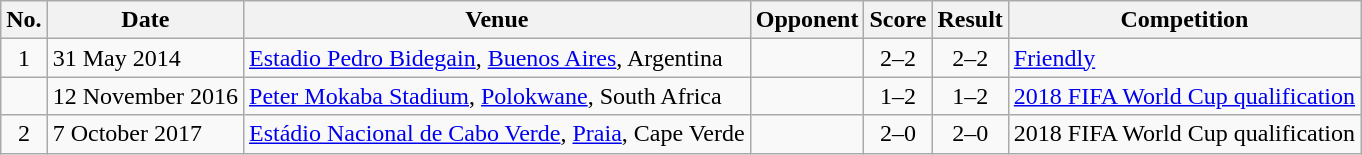<table class="wikitable sortable">
<tr>
<th scope="col">No.</th>
<th scope="col">Date</th>
<th scope="col">Venue</th>
<th scope="col">Opponent</th>
<th scope="col">Score</th>
<th scope="col">Result</th>
<th scope="col">Competition</th>
</tr>
<tr>
<td align="center">1</td>
<td>31 May 2014</td>
<td><a href='#'>Estadio Pedro Bidegain</a>, <a href='#'>Buenos Aires</a>, Argentina</td>
<td></td>
<td align="center">2–2</td>
<td align="center">2–2</td>
<td><a href='#'>Friendly</a></td>
</tr>
<tr>
<td></td>
<td>12 November 2016</td>
<td><a href='#'>Peter Mokaba Stadium</a>, <a href='#'>Polokwane</a>, South Africa</td>
<td></td>
<td align="center">1–2</td>
<td align="center">1–2</td>
<td><a href='#'>2018 FIFA World Cup qualification</a></td>
</tr>
<tr>
<td align="center">2</td>
<td>7 October 2017</td>
<td><a href='#'>Estádio Nacional de Cabo Verde</a>, <a href='#'>Praia</a>, Cape Verde</td>
<td></td>
<td align="center">2–0</td>
<td align="center">2–0</td>
<td>2018 FIFA World Cup qualification</td>
</tr>
</table>
